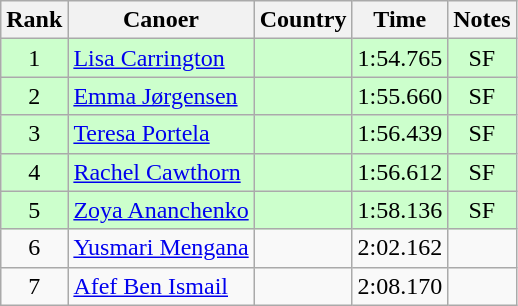<table class="wikitable" style="text-align:center;">
<tr>
<th>Rank</th>
<th>Canoer</th>
<th>Country</th>
<th>Time</th>
<th>Notes</th>
</tr>
<tr bgcolor=ccffcc>
<td>1</td>
<td align="left"><a href='#'>Lisa Carrington</a></td>
<td align=left></td>
<td>1:54.765</td>
<td>SF</td>
</tr>
<tr bgcolor=ccffcc>
<td>2</td>
<td align="left"><a href='#'>Emma Jørgensen</a></td>
<td align=left></td>
<td>1:55.660</td>
<td>SF</td>
</tr>
<tr bgcolor=ccffcc>
<td>3</td>
<td align="left"><a href='#'>Teresa Portela</a></td>
<td align=left></td>
<td>1:56.439</td>
<td>SF</td>
</tr>
<tr bgcolor=ccffcc>
<td>4</td>
<td align="left"><a href='#'>Rachel Cawthorn</a></td>
<td align=left></td>
<td>1:56.612</td>
<td>SF</td>
</tr>
<tr bgcolor=ccffcc>
<td>5</td>
<td align="left"><a href='#'>Zoya Ananchenko</a></td>
<td align=left></td>
<td>1:58.136</td>
<td>SF</td>
</tr>
<tr>
<td>6</td>
<td align="left"><a href='#'>Yusmari Mengana</a></td>
<td align=left></td>
<td>2:02.162</td>
<td></td>
</tr>
<tr>
<td>7</td>
<td align="left"><a href='#'>Afef Ben Ismail</a></td>
<td align=left></td>
<td>2:08.170</td>
<td></td>
</tr>
</table>
